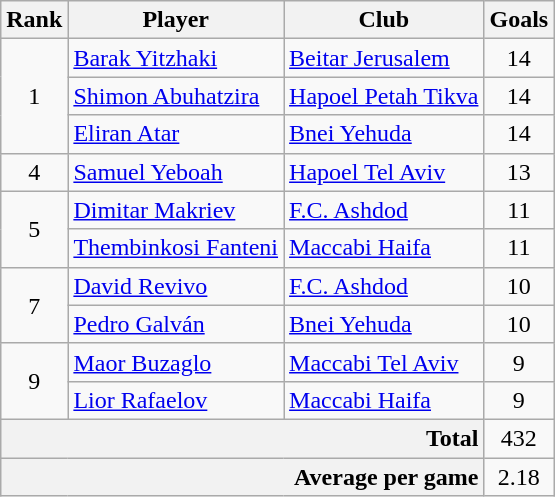<table class="wikitable">
<tr>
<th>Rank</th>
<th>Player</th>
<th>Club</th>
<th>Goals</th>
</tr>
<tr>
<td rowspan="3" align="center">1</td>
<td> <a href='#'>Barak Yitzhaki</a></td>
<td><a href='#'>Beitar Jerusalem</a></td>
<td align="center">14</td>
</tr>
<tr>
<td> <a href='#'>Shimon Abuhatzira</a></td>
<td><a href='#'>Hapoel Petah Tikva</a></td>
<td align="center">14</td>
</tr>
<tr>
<td> <a href='#'>Eliran Atar</a></td>
<td><a href='#'>Bnei Yehuda</a></td>
<td align="center">14</td>
</tr>
<tr>
<td align="center">4</td>
<td> <a href='#'>Samuel Yeboah</a></td>
<td><a href='#'>Hapoel Tel Aviv</a></td>
<td align="center">13</td>
</tr>
<tr>
<td rowspan="2" align="center">5</td>
<td> <a href='#'>Dimitar Makriev</a></td>
<td><a href='#'>F.C. Ashdod</a></td>
<td align="center">11</td>
</tr>
<tr>
<td> <a href='#'>Thembinkosi Fanteni</a></td>
<td><a href='#'>Maccabi Haifa</a></td>
<td align="center">11</td>
</tr>
<tr>
<td rowspan="2" align="center">7</td>
<td> <a href='#'>David Revivo</a></td>
<td><a href='#'>F.C. Ashdod</a></td>
<td align="center">10</td>
</tr>
<tr>
<td> <a href='#'>Pedro Galván</a></td>
<td><a href='#'>Bnei Yehuda</a></td>
<td align="center">10</td>
</tr>
<tr>
<td rowspan="2" align="center">9</td>
<td> <a href='#'>Maor Buzaglo</a></td>
<td><a href='#'>Maccabi Tel Aviv</a></td>
<td align="center">9</td>
</tr>
<tr>
<td> <a href='#'>Lior Rafaelov</a></td>
<td><a href='#'>Maccabi Haifa</a></td>
<td align="center">9</td>
</tr>
<tr>
<td bgcolor="#F2F2F2" colspan="3" align="right"><strong>Total</strong></td>
<td align="center">432</td>
</tr>
<tr>
<td bgcolor="#F2F2F2" colspan="3" align="right"><strong>Average per game</strong></td>
<td align="center">2.18</td>
</tr>
</table>
